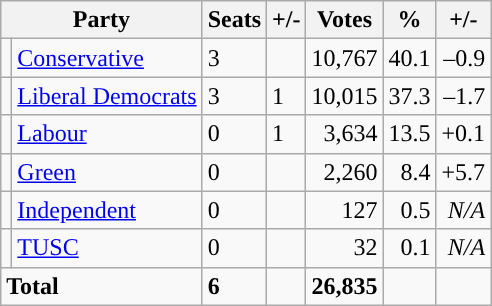<table class="wikitable sortable">
<tr>
<th colspan="2">Party</th>
<th>Seats</th>
<th>+/-</th>
<th>Votes</th>
<th>%</th>
<th>+/-</th>
</tr>
<tr>
<td style="background-color: "></td>
<td><a href='#'>Conservative</a></td>
<td>3</td>
<td></td>
<td style="text-align:right;">10,767</td>
<td style="text-align:right;">40.1</td>
<td style="text-align:right;">–0.9</td>
</tr>
<tr>
<td style="background-color: "></td>
<td><a href='#'>Liberal Democrats</a></td>
<td>3</td>
<td> 1</td>
<td style="text-align:right;">10,015</td>
<td style="text-align:right;">37.3</td>
<td style="text-align:right;">–1.7</td>
</tr>
<tr>
<td style="background-color: "></td>
<td><a href='#'>Labour</a></td>
<td>0</td>
<td> 1</td>
<td style="text-align:right;">3,634</td>
<td style="text-align:right;">13.5</td>
<td style="text-align:right;">+0.1</td>
</tr>
<tr>
<td style="background-color: "></td>
<td><a href='#'>Green</a></td>
<td>0</td>
<td></td>
<td style="text-align:right;">2,260</td>
<td style="text-align:right;">8.4</td>
<td style="text-align:right;">+5.7</td>
</tr>
<tr>
<td style="background-color: "></td>
<td><a href='#'>Independent</a></td>
<td>0</td>
<td></td>
<td style="text-align:right;">127</td>
<td style="text-align:right;">0.5</td>
<td style="text-align:right;"><em>N/A</em></td>
</tr>
<tr>
<td style="background-color: "></td>
<td><a href='#'>TUSC</a></td>
<td>0</td>
<td></td>
<td style="text-align:right;">32</td>
<td style="text-align:right;">0.1</td>
<td style="text-align:right;"><em>N/A</em></td>
</tr>
<tr>
<td colspan="2"><strong>Total</strong></td>
<td><strong>6</strong></td>
<td></td>
<td style="text-align:right;"><strong>26,835</strong></td>
<td style="text-align:right;"></td>
<td style="text-align:right;"></td>
</tr>
</table>
